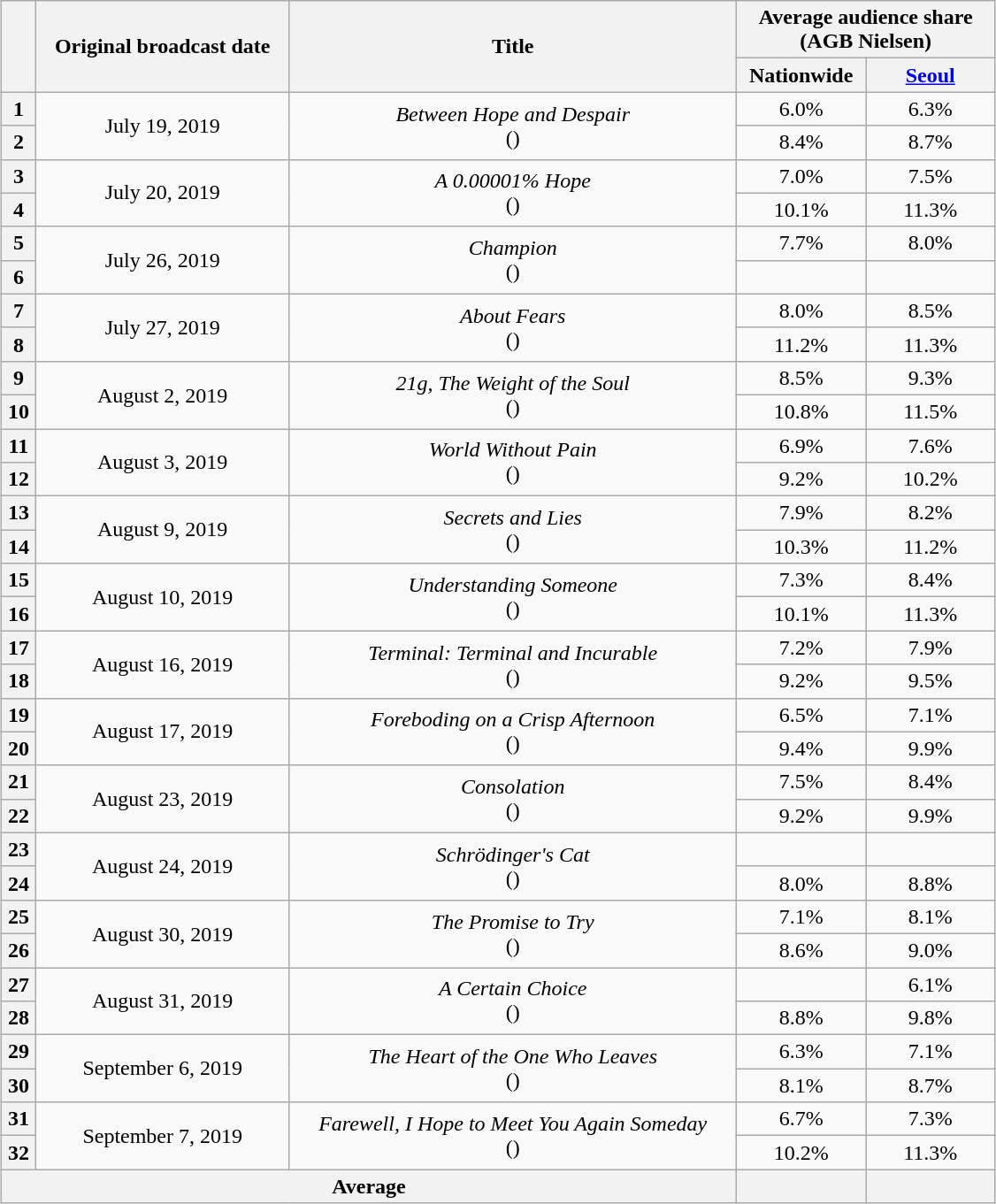<table class="wikitable" style="margin-left:auto; margin-right:auto; width:750px; text-align:center;">
<tr>
<th rowspan="2"></th>
<th rowspan="2">Original broadcast date</th>
<th rowspan="2">Title</th>
<th colspan="2">Average audience share<br>(AGB Nielsen)</th>
</tr>
<tr>
<th width="90">Nationwide</th>
<th width="90"><a href='#'>Seoul</a></th>
</tr>
<tr>
<th>1</th>
<td rowspan="2">July 19, 2019</td>
<td rowspan="2"><em>Between Hope and Despair</em><br>()</td>
<td>6.0% </td>
<td>6.3% </td>
</tr>
<tr>
<th>2</th>
<td>8.4% </td>
<td>8.7% </td>
</tr>
<tr>
<th>3</th>
<td rowspan="2">July 20, 2019</td>
<td rowspan="2"><em>A 0.00001% Hope</em><br>()</td>
<td>7.0% </td>
<td>7.5% </td>
</tr>
<tr>
<th>4</th>
<td>10.1% </td>
<td>11.3% </td>
</tr>
<tr>
<th>5</th>
<td rowspan="2">July 26, 2019</td>
<td rowspan="2"><em>Champion</em><br>()</td>
<td>7.7% </td>
<td>8.0% </td>
</tr>
<tr>
<th>6</th>
<td> </td>
<td> </td>
</tr>
<tr>
<th>7</th>
<td rowspan="2">July 27, 2019</td>
<td rowspan="2"><em>About Fears</em><br>()</td>
<td>8.0% </td>
<td>8.5% </td>
</tr>
<tr>
<th>8</th>
<td>11.2% </td>
<td>11.3% </td>
</tr>
<tr>
<th>9</th>
<td rowspan="2">August 2, 2019</td>
<td rowspan="2"><em>21g, The Weight of the Soul</em><br>()</td>
<td>8.5% </td>
<td>9.3% </td>
</tr>
<tr>
<th>10</th>
<td>10.8% </td>
<td>11.5% </td>
</tr>
<tr>
<th>11</th>
<td rowspan="2">August 3, 2019</td>
<td rowspan="2"><em>World Without Pain</em><br>()</td>
<td>6.9% </td>
<td>7.6% </td>
</tr>
<tr>
<th>12</th>
<td>9.2% </td>
<td>10.2% </td>
</tr>
<tr>
<th>13</th>
<td rowspan="2">August 9, 2019</td>
<td rowspan="2"><em>Secrets and Lies</em><br>()</td>
<td>7.9% </td>
<td>8.2% </td>
</tr>
<tr>
<th>14</th>
<td>10.3% </td>
<td>11.2% </td>
</tr>
<tr>
<th>15</th>
<td rowspan="2">August 10, 2019</td>
<td rowspan="2"><em>Understanding Someone</em><br>()</td>
<td>7.3% </td>
<td>8.4% </td>
</tr>
<tr>
<th>16</th>
<td>10.1% </td>
<td>11.3% </td>
</tr>
<tr>
<th>17</th>
<td rowspan="2">August 16, 2019</td>
<td rowspan="2"><em>Terminal: Terminal and Incurable</em><br>()</td>
<td>7.2% </td>
<td>7.9% </td>
</tr>
<tr>
<th>18</th>
<td>9.2% </td>
<td>9.5% </td>
</tr>
<tr>
<th>19</th>
<td rowspan="2">August 17, 2019</td>
<td rowspan="2"><em>Foreboding on a Crisp Afternoon</em><br>()</td>
<td>6.5% </td>
<td>7.1% </td>
</tr>
<tr>
<th>20</th>
<td>9.4% </td>
<td>9.9% </td>
</tr>
<tr>
<th>21</th>
<td rowspan="2">August 23, 2019</td>
<td rowspan="2"><em>Consolation</em><br>()</td>
<td>7.5% </td>
<td>8.4% </td>
</tr>
<tr>
<th>22</th>
<td>9.2% </td>
<td>9.9% </td>
</tr>
<tr>
<th>23</th>
<td rowspan="2">August 24, 2019</td>
<td rowspan="2"><em>Schrödinger's Cat</em><br>()</td>
<td> </td>
<td> </td>
</tr>
<tr>
<th>24</th>
<td>8.0% </td>
<td>8.8% </td>
</tr>
<tr>
<th>25</th>
<td rowspan="2">August 30, 2019</td>
<td rowspan="2"><em>The Promise to Try</em><br>()</td>
<td>7.1% </td>
<td>8.1% </td>
</tr>
<tr>
<th>26</th>
<td>8.6% </td>
<td>9.0% </td>
</tr>
<tr>
<th>27</th>
<td rowspan="2">August 31, 2019</td>
<td rowspan="2"><em>A Certain Choice</em><br>()</td>
<td> </td>
<td>6.1% </td>
</tr>
<tr>
<th>28</th>
<td>8.8% </td>
<td>9.8% </td>
</tr>
<tr>
<th>29</th>
<td rowspan="2">September 6, 2019</td>
<td rowspan="2"><em>The Heart of the One Who Leaves</em><br>()</td>
<td>6.3% </td>
<td>7.1% </td>
</tr>
<tr>
<th>30</th>
<td>8.1% </td>
<td>8.7% </td>
</tr>
<tr>
<th>31</th>
<td rowspan="2">September 7, 2019</td>
<td rowspan="2"><em>Farewell, I Hope to Meet You Again Someday</em><br>()</td>
<td>6.7% </td>
<td>7.3% </td>
</tr>
<tr>
<th>32</th>
<td>10.2% </td>
<td>11.3% </td>
</tr>
<tr>
<th colspan="3">Average</th>
<th></th>
<th></th>
</tr>
</table>
